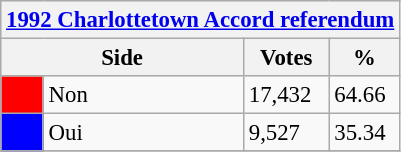<table class="wikitable" style="font-size: 95%; clear:both">
<tr style="background-color:#E9E9E9">
<th colspan=4><a href='#'>1992 Charlottetown Accord referendum</a></th>
</tr>
<tr style="background-color:#E9E9E9">
<th colspan=2 style="width: 130px">Side</th>
<th style="width: 50px">Votes</th>
<th style="width: 40px">%</th>
</tr>
<tr>
<td bgcolor="red"></td>
<td>Non</td>
<td>17,432</td>
<td>64.66</td>
</tr>
<tr>
<td bgcolor="blue"></td>
<td>Oui</td>
<td>9,527</td>
<td>35.34</td>
</tr>
<tr>
</tr>
</table>
